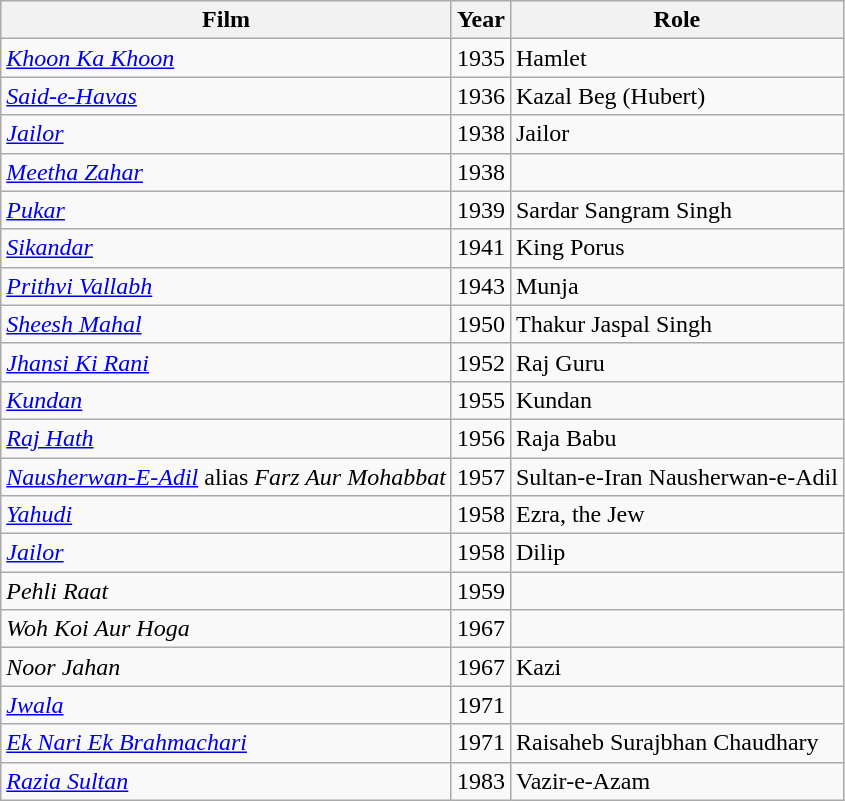<table class="wikitable sortable">
<tr>
<th>Film</th>
<th>Year</th>
<th>Role</th>
</tr>
<tr>
<td><em><a href='#'>Khoon Ka Khoon</a></em></td>
<td>1935</td>
<td>Hamlet</td>
</tr>
<tr>
<td><em><a href='#'>Said-e-Havas</a></em></td>
<td>1936</td>
<td>Kazal Beg (Hubert)</td>
</tr>
<tr>
<td><em><a href='#'>Jailor</a></em></td>
<td>1938</td>
<td>Jailor</td>
</tr>
<tr>
<td><em><a href='#'>Meetha Zahar</a></em></td>
<td>1938</td>
<td></td>
</tr>
<tr>
<td><em><a href='#'>Pukar</a></em></td>
<td>1939</td>
<td>Sardar Sangram Singh</td>
</tr>
<tr>
<td><em><a href='#'>Sikandar</a></em></td>
<td>1941</td>
<td>King Porus</td>
</tr>
<tr>
<td><em><a href='#'>Prithvi Vallabh</a></em></td>
<td>1943</td>
<td>Munja</td>
</tr>
<tr>
<td><em><a href='#'>Sheesh Mahal</a></em></td>
<td>1950</td>
<td>Thakur Jaspal Singh</td>
</tr>
<tr>
<td><em><a href='#'>Jhansi Ki Rani</a></em></td>
<td>1952</td>
<td>Raj Guru</td>
</tr>
<tr>
<td><em><a href='#'>Kundan</a></em></td>
<td>1955</td>
<td>Kundan</td>
</tr>
<tr>
<td><em><a href='#'>Raj Hath</a></em></td>
<td>1956</td>
<td>Raja Babu</td>
</tr>
<tr>
<td><em><a href='#'>Nausherwan-E-Adil</a></em> alias <em>Farz Aur Mohabbat</em></td>
<td>1957</td>
<td>Sultan-e-Iran Nausherwan-e-Adil</td>
</tr>
<tr>
<td><em><a href='#'>Yahudi</a></em></td>
<td>1958</td>
<td>Ezra, the Jew</td>
</tr>
<tr>
<td><em><a href='#'>Jailor</a></em></td>
<td>1958</td>
<td>Dilip</td>
</tr>
<tr>
<td><em>Pehli Raat</em></td>
<td>1959</td>
<td></td>
</tr>
<tr>
<td><em>Woh Koi Aur Hoga</em></td>
<td>1967</td>
<td></td>
</tr>
<tr>
<td><em>Noor Jahan</em></td>
<td>1967</td>
<td>Kazi</td>
</tr>
<tr>
<td><em><a href='#'>Jwala</a></em></td>
<td>1971</td>
<td></td>
</tr>
<tr>
<td><em><a href='#'>Ek Nari Ek Brahmachari</a></em></td>
<td>1971</td>
<td>Raisaheb Surajbhan Chaudhary</td>
</tr>
<tr>
<td><em><a href='#'>Razia Sultan</a></em></td>
<td>1983</td>
<td>Vazir-e-Azam</td>
</tr>
</table>
